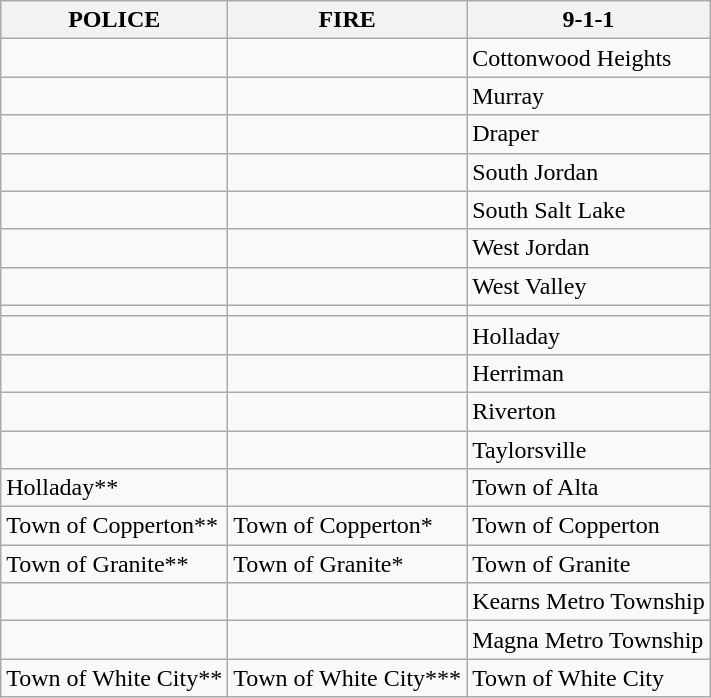<table class="wikitable">
<tr>
<th>POLICE</th>
<th>FIRE</th>
<th>9-1-1</th>
</tr>
<tr>
<td></td>
<td></td>
<td>Cottonwood Heights</td>
</tr>
<tr>
<td></td>
<td></td>
<td>Murray</td>
</tr>
<tr>
<td></td>
<td></td>
<td>Draper</td>
</tr>
<tr>
<td></td>
<td></td>
<td>South Jordan</td>
</tr>
<tr>
<td></td>
<td></td>
<td>South Salt Lake</td>
</tr>
<tr>
<td></td>
<td></td>
<td>West Jordan</td>
</tr>
<tr>
<td></td>
<td></td>
<td>West Valley</td>
</tr>
<tr>
<td></td>
<td></td>
<td></td>
</tr>
<tr>
<td></td>
<td></td>
<td>Holladay</td>
</tr>
<tr>
<td></td>
<td></td>
<td>Herriman</td>
</tr>
<tr>
<td></td>
<td></td>
<td>Riverton</td>
</tr>
<tr>
<td></td>
<td></td>
<td>Taylorsville</td>
</tr>
<tr>
<td>Holladay**</td>
<td></td>
<td>Town of Alta</td>
</tr>
<tr>
<td>Town of Copperton**</td>
<td>Town of Copperton*</td>
<td>Town of Copperton</td>
</tr>
<tr>
<td>Town of Granite**</td>
<td>Town of Granite*</td>
<td>Town of Granite</td>
</tr>
<tr>
<td></td>
<td></td>
<td>Kearns Metro Township</td>
</tr>
<tr>
<td></td>
<td></td>
<td>Magna Metro Township</td>
</tr>
<tr>
<td>Town of White City**</td>
<td>Town of White City***</td>
<td>Town of White City</td>
</tr>
</table>
